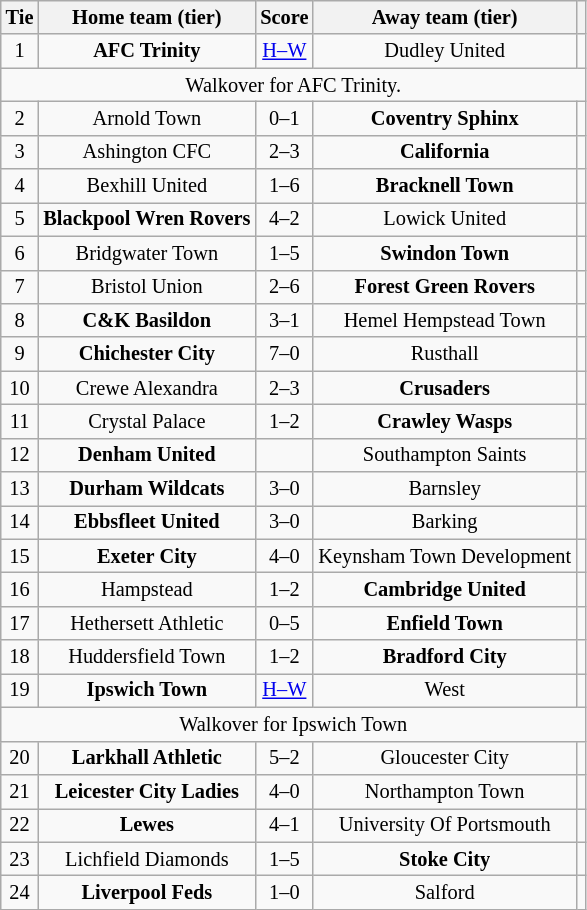<table class="wikitable" style="text-align:center; font-size:85%">
<tr>
<th>Tie</th>
<th>Home team (tier)</th>
<th>Score</th>
<th>Away team (tier)</th>
<th></th>
</tr>
<tr>
<td>1</td>
<td><strong>AFC Trinity</strong></td>
<td align="center"><a href='#'>H–W</a></td>
<td>Dudley United</td>
<td></td>
</tr>
<tr>
<td colspan="5" align="centre">Walkover for AFC Trinity.</td>
</tr>
<tr>
<td>2</td>
<td>Arnold Town</td>
<td align="center">0–1</td>
<td><strong>Coventry Sphinx</strong></td>
<td></td>
</tr>
<tr>
<td>3</td>
<td>Ashington CFC</td>
<td>2–3 </td>
<td><strong>California</strong></td>
<td></td>
</tr>
<tr>
<td>4</td>
<td>Bexhill United</td>
<td>1–6</td>
<td><strong>Bracknell Town</strong></td>
<td></td>
</tr>
<tr>
<td>5</td>
<td><strong>Blackpool Wren Rovers</strong></td>
<td>4–2</td>
<td>Lowick United</td>
<td></td>
</tr>
<tr>
<td>6</td>
<td>Bridgwater Town</td>
<td>1–5</td>
<td><strong>Swindon Town</strong></td>
<td></td>
</tr>
<tr>
<td>7</td>
<td>Bristol Union</td>
<td>2–6</td>
<td><strong>Forest Green Rovers</strong></td>
<td></td>
</tr>
<tr>
<td>8</td>
<td><strong>C&K Basildon</strong></td>
<td>3–1</td>
<td>Hemel Hempstead Town</td>
<td></td>
</tr>
<tr>
<td>9</td>
<td><strong>Chichester City</strong></td>
<td align="center">7–0</td>
<td>Rusthall</td>
<td></td>
</tr>
<tr>
<td>10</td>
<td>Crewe Alexandra</td>
<td>2–3</td>
<td><strong>Crusaders</strong></td>
<td></td>
</tr>
<tr>
<td>11</td>
<td>Crystal Palace</td>
<td>1–2</td>
<td><strong>Crawley Wasps</strong></td>
<td></td>
</tr>
<tr>
<td>12</td>
<td><strong>Denham United</strong></td>
<td></td>
<td>Southampton Saints</td>
<td></td>
</tr>
<tr>
<td>13</td>
<td><strong>Durham Wildcats</strong></td>
<td align="center">3–0</td>
<td>Barnsley</td>
<td></td>
</tr>
<tr>
<td>14</td>
<td><strong>Ebbsfleet United</strong></td>
<td align="center">3–0</td>
<td>Barking</td>
<td></td>
</tr>
<tr>
<td>15</td>
<td><strong>Exeter City</strong></td>
<td align="center">4–0</td>
<td>Keynsham Town Development</td>
<td></td>
</tr>
<tr>
<td>16</td>
<td>Hampstead</td>
<td>1–2</td>
<td><strong>Cambridge United</strong></td>
<td></td>
</tr>
<tr>
<td>17</td>
<td>Hethersett Athletic</td>
<td align="center">0–5</td>
<td><strong>Enfield Town</strong></td>
<td></td>
</tr>
<tr>
<td>18</td>
<td>Huddersfield Town</td>
<td>1–2</td>
<td><strong>Bradford City</strong></td>
<td></td>
</tr>
<tr>
<td>19</td>
<td><strong>Ipswich Town</strong></td>
<td align="center"><a href='#'>H–W</a></td>
<td>West</td>
<td></td>
</tr>
<tr>
<td colspan="5" align="centre">Walkover for Ipswich Town</td>
</tr>
<tr>
<td>20</td>
<td><strong>Larkhall Athletic</strong></td>
<td>5–2 </td>
<td>Gloucester City</td>
<td></td>
</tr>
<tr>
<td>21</td>
<td><strong>Leicester City Ladies</strong></td>
<td align="center">4–0</td>
<td>Northampton Town</td>
<td></td>
</tr>
<tr>
<td>22</td>
<td><strong>Lewes</strong></td>
<td>4–1 </td>
<td>University Of Portsmouth</td>
<td></td>
</tr>
<tr>
<td>23</td>
<td>Lichfield Diamonds</td>
<td>1–5</td>
<td><strong>Stoke City</strong></td>
<td></td>
</tr>
<tr>
<td>24</td>
<td><strong>Liverpool Feds</strong></td>
<td>1–0 </td>
<td>Salford</td>
<td></td>
</tr>
</table>
